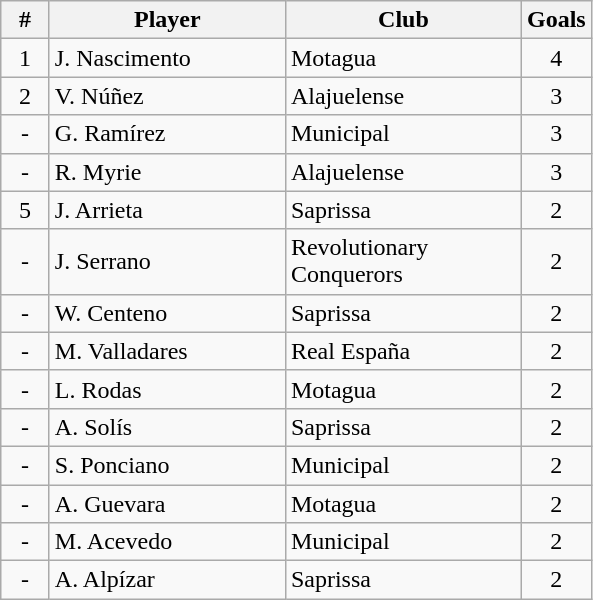<table class="wikitable">
<tr>
<th width="25">#</th>
<th width="150">Player</th>
<th width="150">Club</th>
<th width="25">Goals</th>
</tr>
<tr>
<td align="center">1</td>
<td> J. Nascimento</td>
<td> Motagua</td>
<td align="center">4</td>
</tr>
<tr>
<td align="center">2</td>
<td> V. Núñez</td>
<td> Alajuelense</td>
<td align="center">3</td>
</tr>
<tr>
<td align="center">-</td>
<td> G. Ramírez</td>
<td> Municipal</td>
<td align="center">3</td>
</tr>
<tr>
<td align="center">-</td>
<td> R. Myrie</td>
<td> Alajuelense</td>
<td align="center">3</td>
</tr>
<tr>
<td align="center">5</td>
<td> J. Arrieta</td>
<td> Saprissa</td>
<td align="center">2</td>
</tr>
<tr>
<td align="center">-</td>
<td> J. Serrano</td>
<td> Revolutionary Conquerors</td>
<td align="center">2</td>
</tr>
<tr>
<td align="center">-</td>
<td> W. Centeno</td>
<td> Saprissa</td>
<td align="center">2</td>
</tr>
<tr>
<td align="center">-</td>
<td> M. Valladares</td>
<td> Real España</td>
<td align="center">2</td>
</tr>
<tr>
<td align="center">-</td>
<td> L. Rodas</td>
<td> Motagua</td>
<td align="center">2</td>
</tr>
<tr>
<td align="center">-</td>
<td> A. Solís</td>
<td> Saprissa</td>
<td align="center">2</td>
</tr>
<tr>
<td align="center">-</td>
<td> S. Ponciano</td>
<td> Municipal</td>
<td align="center">2</td>
</tr>
<tr>
<td align="center">-</td>
<td> A. Guevara</td>
<td> Motagua</td>
<td align="center">2</td>
</tr>
<tr>
<td align="center">-</td>
<td> M. Acevedo</td>
<td> Municipal</td>
<td align="center">2</td>
</tr>
<tr>
<td align="center">-</td>
<td> A. Alpízar</td>
<td> Saprissa</td>
<td align="center">2</td>
</tr>
</table>
